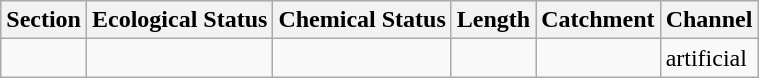<table class="wikitable">
<tr>
<th>Section</th>
<th>Ecological Status</th>
<th>Chemical Status</th>
<th>Length</th>
<th>Catchment</th>
<th>Channel</th>
</tr>
<tr>
<td></td>
<td></td>
<td></td>
<td></td>
<td></td>
<td>artificial</td>
</tr>
</table>
